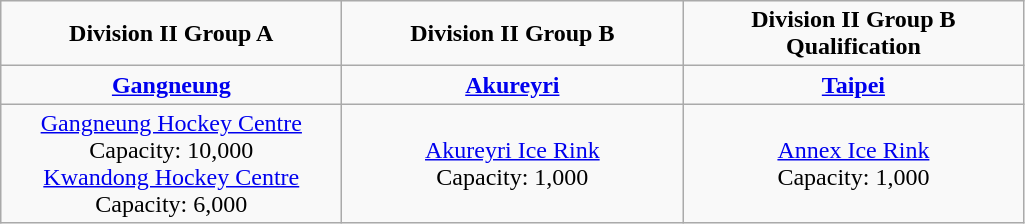<table class="wikitable" style="text-align:center;">
<tr>
<td><strong>Division II Group A</strong></td>
<td><strong>Division II Group B</strong></td>
<td><strong>Division II Group B<br>Qualification</strong></td>
</tr>
<tr>
<td width=220px><strong><a href='#'>Gangneung</a></strong></td>
<td width=220px><strong><a href='#'>Akureyri</a></strong></td>
<td width=220px><strong><a href='#'>Taipei</a></strong></td>
</tr>
<tr>
<td><a href='#'>Gangneung Hockey Centre</a><br>Capacity: 10,000<br><a href='#'>Kwandong Hockey Centre</a><br>Capacity: 6,000</td>
<td><a href='#'>Akureyri Ice Rink</a><br>Capacity: 1,000</td>
<td><a href='#'>Annex Ice Rink</a><br>Capacity: 1,000</td>
</tr>
</table>
